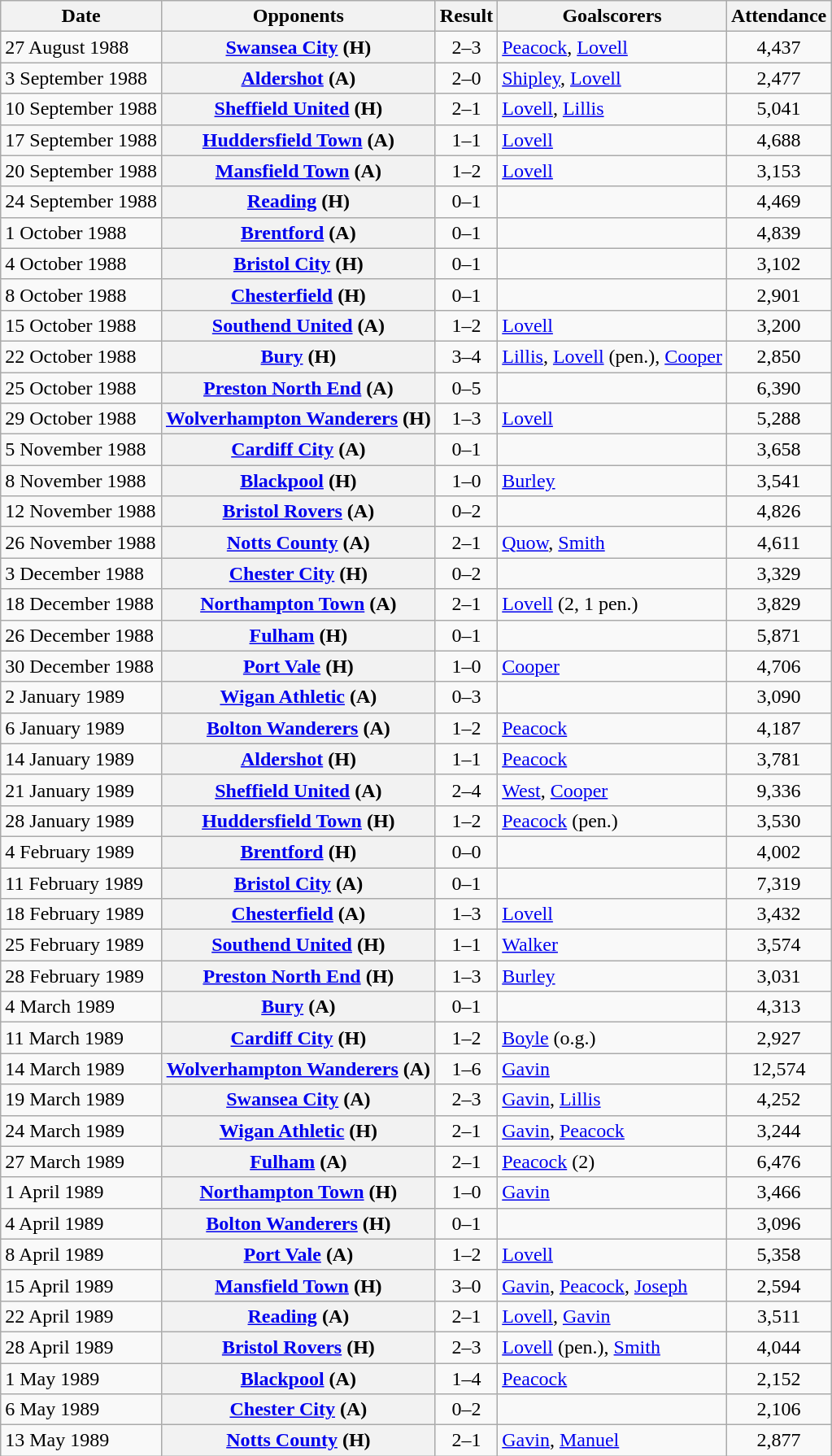<table class="wikitable plainrowheaders sortable">
<tr>
<th scope=col>Date</th>
<th scope=col>Opponents</th>
<th scope=col>Result</th>
<th scope=col class=unsortable>Goalscorers</th>
<th scope=col>Attendance</th>
</tr>
<tr>
<td>27 August 1988</td>
<th scope=row><a href='#'>Swansea City</a> (H)</th>
<td align=center>2–3</td>
<td><a href='#'>Peacock</a>, <a href='#'>Lovell</a></td>
<td align=center>4,437</td>
</tr>
<tr>
<td>3 September 1988</td>
<th scope=row><a href='#'>Aldershot</a> (A)</th>
<td align=center>2–0</td>
<td><a href='#'>Shipley</a>, <a href='#'>Lovell</a></td>
<td align=center>2,477</td>
</tr>
<tr>
<td>10 September 1988</td>
<th scope=row><a href='#'>Sheffield United</a> (H)</th>
<td align=center>2–1</td>
<td><a href='#'>Lovell</a>, <a href='#'>Lillis</a></td>
<td align=center>5,041</td>
</tr>
<tr>
<td>17 September 1988</td>
<th scope=row><a href='#'>Huddersfield Town</a> (A)</th>
<td align=center>1–1</td>
<td><a href='#'>Lovell</a></td>
<td align=center>4,688</td>
</tr>
<tr>
<td>20 September 1988</td>
<th scope=row><a href='#'>Mansfield Town</a> (A)</th>
<td align=center>1–2</td>
<td><a href='#'>Lovell</a></td>
<td align=center>3,153</td>
</tr>
<tr>
<td>24 September 1988</td>
<th scope=row><a href='#'>Reading</a> (H)</th>
<td align=center>0–1</td>
<td></td>
<td align=center>4,469</td>
</tr>
<tr>
<td>1 October 1988</td>
<th scope=row><a href='#'>Brentford</a> (A)</th>
<td align=center>0–1</td>
<td></td>
<td align=center>4,839</td>
</tr>
<tr>
<td>4 October 1988</td>
<th scope=row><a href='#'>Bristol City</a> (H)</th>
<td align=center>0–1</td>
<td></td>
<td align=center>3,102</td>
</tr>
<tr>
<td>8 October 1988</td>
<th scope=row><a href='#'>Chesterfield</a> (H)</th>
<td align=center>0–1</td>
<td></td>
<td align=center>2,901</td>
</tr>
<tr>
<td>15 October 1988</td>
<th scope=row><a href='#'>Southend United</a> (A)</th>
<td align=center>1–2</td>
<td><a href='#'>Lovell</a></td>
<td align=center>3,200</td>
</tr>
<tr>
<td>22 October 1988</td>
<th scope=row><a href='#'>Bury</a> (H)</th>
<td align=center>3–4</td>
<td><a href='#'>Lillis</a>, <a href='#'>Lovell</a> (pen.), <a href='#'>Cooper</a></td>
<td align=center>2,850</td>
</tr>
<tr>
<td>25 October 1988</td>
<th scope=row><a href='#'>Preston North End</a> (A)</th>
<td align=center>0–5</td>
<td></td>
<td align=center>6,390</td>
</tr>
<tr>
<td>29 October 1988</td>
<th scope=row><a href='#'>Wolverhampton Wanderers</a> (H)</th>
<td align=center>1–3</td>
<td><a href='#'>Lovell</a></td>
<td align=center>5,288</td>
</tr>
<tr>
<td>5 November 1988</td>
<th scope=row><a href='#'>Cardiff City</a> (A)</th>
<td align=center>0–1</td>
<td></td>
<td align=center>3,658</td>
</tr>
<tr>
<td>8 November 1988</td>
<th scope=row><a href='#'>Blackpool</a> (H)</th>
<td align=center>1–0</td>
<td><a href='#'>Burley</a></td>
<td align=center>3,541</td>
</tr>
<tr>
<td>12 November 1988</td>
<th scope=row><a href='#'>Bristol Rovers</a> (A)</th>
<td align=center>0–2</td>
<td></td>
<td align=center>4,826</td>
</tr>
<tr>
<td>26 November 1988</td>
<th scope=row><a href='#'>Notts County</a> (A)</th>
<td align=center>2–1</td>
<td><a href='#'>Quow</a>, <a href='#'>Smith</a></td>
<td align=center>4,611</td>
</tr>
<tr>
<td>3 December 1988</td>
<th scope=row><a href='#'>Chester City</a> (H)</th>
<td align=center>0–2</td>
<td></td>
<td align=center>3,329</td>
</tr>
<tr>
<td>18 December 1988</td>
<th scope=row><a href='#'>Northampton Town</a> (A)</th>
<td align=center>2–1</td>
<td><a href='#'>Lovell</a> (2, 1 pen.)</td>
<td align=center>3,829</td>
</tr>
<tr>
<td>26 December 1988</td>
<th scope=row><a href='#'>Fulham</a> (H)</th>
<td align=center>0–1</td>
<td></td>
<td align=center>5,871</td>
</tr>
<tr>
<td>30 December 1988</td>
<th scope=row><a href='#'>Port Vale</a> (H)</th>
<td align=center>1–0</td>
<td><a href='#'>Cooper</a></td>
<td align=center>4,706</td>
</tr>
<tr>
<td>2 January 1989</td>
<th scope=row><a href='#'>Wigan Athletic</a> (A)</th>
<td align=center>0–3</td>
<td></td>
<td align=center>3,090</td>
</tr>
<tr>
<td>6 January 1989</td>
<th scope=row><a href='#'>Bolton Wanderers</a> (A)</th>
<td align=center>1–2</td>
<td><a href='#'>Peacock</a></td>
<td align=center>4,187</td>
</tr>
<tr>
<td>14 January 1989</td>
<th scope=row><a href='#'>Aldershot</a> (H)</th>
<td align=center>1–1</td>
<td><a href='#'>Peacock</a></td>
<td align=center>3,781</td>
</tr>
<tr>
<td>21 January 1989</td>
<th scope=row><a href='#'>Sheffield United</a> (A)</th>
<td align=center>2–4</td>
<td><a href='#'>West</a>, <a href='#'>Cooper</a></td>
<td align=center>9,336</td>
</tr>
<tr>
<td>28 January 1989</td>
<th scope=row><a href='#'>Huddersfield Town</a> (H)</th>
<td align=center>1–2</td>
<td><a href='#'>Peacock</a> (pen.)</td>
<td align=center>3,530</td>
</tr>
<tr>
<td>4 February 1989</td>
<th scope=row><a href='#'>Brentford</a> (H)</th>
<td align=center>0–0</td>
<td></td>
<td align=center>4,002</td>
</tr>
<tr>
<td>11 February 1989</td>
<th scope=row><a href='#'>Bristol City</a> (A)</th>
<td align=center>0–1</td>
<td></td>
<td align=center>7,319</td>
</tr>
<tr>
<td>18 February 1989</td>
<th scope=row><a href='#'>Chesterfield</a> (A)</th>
<td align=center>1–3</td>
<td><a href='#'>Lovell</a></td>
<td align=center>3,432</td>
</tr>
<tr>
<td>25 February 1989</td>
<th scope=row><a href='#'>Southend United</a> (H)</th>
<td align=center>1–1</td>
<td><a href='#'>Walker</a></td>
<td align=center>3,574</td>
</tr>
<tr>
<td>28 February 1989</td>
<th scope=row><a href='#'>Preston North End</a> (H)</th>
<td align=center>1–3</td>
<td><a href='#'>Burley</a></td>
<td align=center>3,031</td>
</tr>
<tr>
<td>4 March 1989</td>
<th scope=row><a href='#'>Bury</a> (A)</th>
<td align=center>0–1</td>
<td></td>
<td align=center>4,313</td>
</tr>
<tr>
<td>11 March 1989</td>
<th scope=row><a href='#'>Cardiff City</a> (H)</th>
<td align=center>1–2</td>
<td><a href='#'>Boyle</a> (o.g.)</td>
<td align=center>2,927</td>
</tr>
<tr>
<td>14 March 1989</td>
<th scope=row><a href='#'>Wolverhampton Wanderers</a> (A)</th>
<td align=center>1–6</td>
<td><a href='#'>Gavin</a></td>
<td align=center>12,574</td>
</tr>
<tr>
<td>19 March 1989</td>
<th scope=row><a href='#'>Swansea City</a> (A)</th>
<td align=center>2–3</td>
<td><a href='#'>Gavin</a>, <a href='#'>Lillis</a></td>
<td align=center>4,252</td>
</tr>
<tr>
<td>24 March 1989</td>
<th scope=row><a href='#'>Wigan Athletic</a> (H)</th>
<td align=center>2–1</td>
<td><a href='#'>Gavin</a>, <a href='#'>Peacock</a></td>
<td align=center>3,244</td>
</tr>
<tr>
<td>27 March 1989</td>
<th scope=row><a href='#'>Fulham</a> (A)</th>
<td align=center>2–1</td>
<td><a href='#'>Peacock</a> (2)</td>
<td align=center>6,476</td>
</tr>
<tr>
<td>1 April 1989</td>
<th scope=row><a href='#'>Northampton Town</a> (H)</th>
<td align=center>1–0</td>
<td><a href='#'>Gavin</a></td>
<td align=center>3,466</td>
</tr>
<tr>
<td>4 April 1989</td>
<th scope=row><a href='#'>Bolton Wanderers</a> (H)</th>
<td align=center>0–1</td>
<td></td>
<td align=center>3,096</td>
</tr>
<tr>
<td>8 April 1989</td>
<th scope=row><a href='#'>Port Vale</a> (A)</th>
<td align=center>1–2</td>
<td><a href='#'>Lovell</a></td>
<td align=center>5,358</td>
</tr>
<tr>
<td>15 April 1989</td>
<th scope=row><a href='#'>Mansfield Town</a> (H)</th>
<td align=center>3–0</td>
<td><a href='#'>Gavin</a>, <a href='#'>Peacock</a>, <a href='#'>Joseph</a></td>
<td align=center>2,594</td>
</tr>
<tr>
<td>22 April 1989</td>
<th scope=row><a href='#'>Reading</a> (A)</th>
<td align=center>2–1</td>
<td><a href='#'>Lovell</a>, <a href='#'>Gavin</a></td>
<td align=center>3,511</td>
</tr>
<tr>
<td>28 April 1989</td>
<th scope=row><a href='#'>Bristol Rovers</a> (H)</th>
<td align=center>2–3</td>
<td><a href='#'>Lovell</a> (pen.), <a href='#'>Smith</a></td>
<td align=center>4,044</td>
</tr>
<tr>
<td>1 May 1989</td>
<th scope=row><a href='#'>Blackpool</a> (A)</th>
<td align=center>1–4</td>
<td><a href='#'>Peacock</a></td>
<td align=center>2,152</td>
</tr>
<tr>
<td>6 May 1989</td>
<th scope=row><a href='#'>Chester City</a> (A)</th>
<td align=center>0–2</td>
<td></td>
<td align=center>2,106</td>
</tr>
<tr>
<td>13 May 1989</td>
<th scope=row><a href='#'>Notts County</a> (H)</th>
<td align=center>2–1</td>
<td><a href='#'>Gavin</a>, <a href='#'>Manuel</a></td>
<td align=center>2,877</td>
</tr>
</table>
